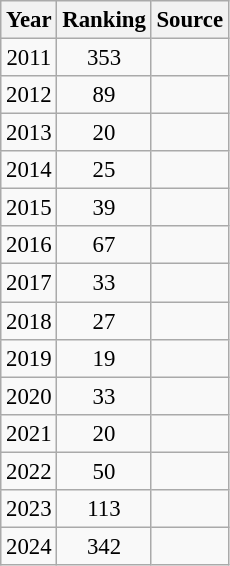<table class="wikitable" style="text-align:center; font-size: 95%;">
<tr>
<th>Year</th>
<th>Ranking</th>
<th>Source</th>
</tr>
<tr>
<td>2011</td>
<td>353</td>
<td></td>
</tr>
<tr>
<td>2012</td>
<td>89</td>
<td></td>
</tr>
<tr>
<td>2013</td>
<td>20</td>
<td></td>
</tr>
<tr>
<td>2014</td>
<td>25</td>
<td></td>
</tr>
<tr>
<td>2015</td>
<td>39</td>
<td></td>
</tr>
<tr>
<td>2016</td>
<td>67</td>
<td></td>
</tr>
<tr>
<td>2017</td>
<td>33</td>
<td></td>
</tr>
<tr>
<td>2018</td>
<td>27</td>
<td></td>
</tr>
<tr>
<td>2019</td>
<td>19</td>
<td></td>
</tr>
<tr>
<td>2020</td>
<td>33</td>
<td></td>
</tr>
<tr>
<td>2021</td>
<td>20</td>
<td></td>
</tr>
<tr>
<td>2022</td>
<td>50</td>
<td></td>
</tr>
<tr>
<td>2023</td>
<td>113</td>
<td></td>
</tr>
<tr>
<td>2024</td>
<td>342</td>
<td></td>
</tr>
</table>
